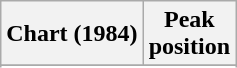<table class="wikitable sortable plainrowheaders">
<tr>
<th scope="col">Chart (1984)</th>
<th scope="col">Peak<br>position</th>
</tr>
<tr>
</tr>
<tr>
</tr>
</table>
